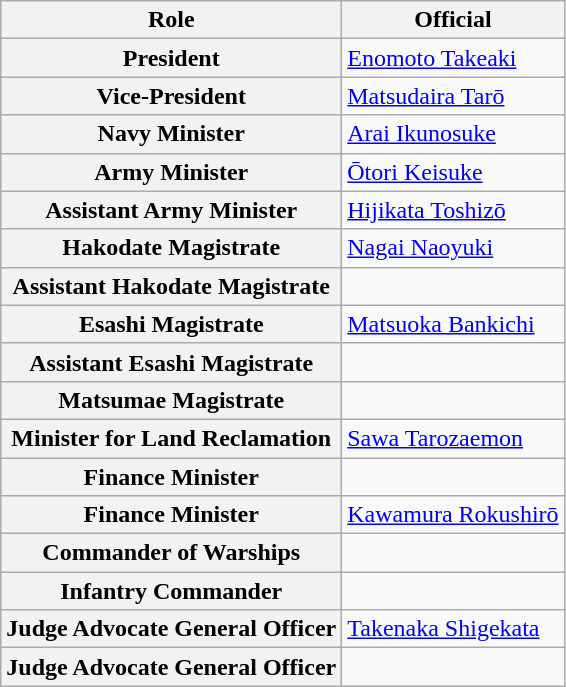<table class="wikitable">
<tr>
<th>Role</th>
<th>Official</th>
</tr>
<tr>
<th>President</th>
<td><a href='#'>Enomoto Takeaki</a></td>
</tr>
<tr>
<th>Vice-President</th>
<td><a href='#'>Matsudaira Tarō</a></td>
</tr>
<tr>
<th>Navy Minister</th>
<td><a href='#'>Arai Ikunosuke</a></td>
</tr>
<tr>
<th>Army Minister</th>
<td><a href='#'>Ōtori Keisuke</a></td>
</tr>
<tr>
<th>Assistant Army Minister</th>
<td><a href='#'>Hijikata Toshizō</a></td>
</tr>
<tr>
<th>Hakodate Magistrate</th>
<td><a href='#'>Nagai Naoyuki</a></td>
</tr>
<tr>
<th>Assistant Hakodate Magistrate</th>
<td></td>
</tr>
<tr>
<th>Esashi Magistrate</th>
<td><a href='#'>Matsuoka Bankichi</a></td>
</tr>
<tr>
<th>Assistant Esashi Magistrate</th>
<td></td>
</tr>
<tr>
<th>Matsumae Magistrate</th>
<td></td>
</tr>
<tr>
<th>Minister for Land Reclamation</th>
<td><a href='#'>Sawa Tarozaemon</a></td>
</tr>
<tr>
<th>Finance Minister</th>
<td></td>
</tr>
<tr>
<th>Finance Minister</th>
<td><a href='#'>Kawamura Rokushirō</a></td>
</tr>
<tr>
<th>Commander of Warships</th>
<td></td>
</tr>
<tr>
<th>Infantry Commander</th>
<td></td>
</tr>
<tr>
<th>Judge Advocate General Officer</th>
<td><a href='#'>Takenaka Shigekata</a></td>
</tr>
<tr>
<th>Judge Advocate General Officer</th>
<td></td>
</tr>
</table>
